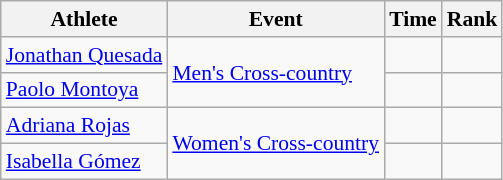<table class=wikitable style="font-size:90%">
<tr>
<th>Athlete</th>
<th>Event</th>
<th>Time</th>
<th>Rank</th>
</tr>
<tr>
<td><a href='#'>Jonathan Quesada</a></td>
<td rowspan=2><a href='#'>Men's Cross-country</a></td>
<td></td>
<td></td>
</tr>
<tr>
<td><a href='#'>Paolo Montoya</a></td>
<td></td>
<td></td>
</tr>
<tr>
<td><a href='#'>Adriana Rojas</a></td>
<td rowspan=2><a href='#'>Women's Cross-country</a></td>
<td></td>
<td></td>
</tr>
<tr>
<td><a href='#'>Isabella Gómez</a></td>
<td></td>
<td></td>
</tr>
</table>
